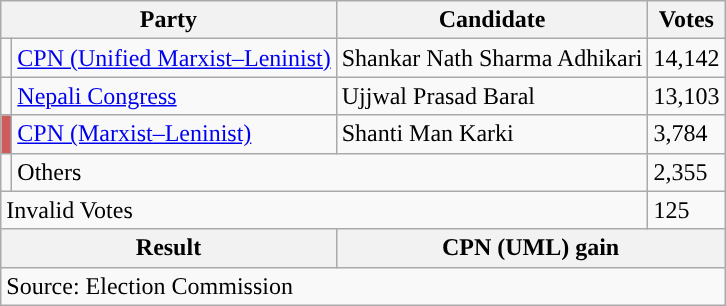<table class="wikitable">
<tr>
<th colspan="2">Party</th>
<th>Candidate</th>
<th>Votes</th>
</tr>
<tr>
<td style="background-color:"></td>
<td><a href='#'>CPN (Unified Marxist–Leninist)</a></td>
<td>Shankar Nath Sharma Adhikari</td>
<td>14,142</td>
</tr>
<tr>
<td style="background-color:"></td>
<td><a href='#'>Nepali Congress</a></td>
<td>Ujjwal Prasad Baral</td>
<td>13,103</td>
</tr>
<tr>
<td style="background-color:indianred"></td>
<td><a href='#'>CPN (Marxist–Leninist)</a></td>
<td>Shanti Man Karki</td>
<td>3,784</td>
</tr>
<tr>
<td></td>
<td colspan="2">Others</td>
<td>2,355</td>
</tr>
<tr>
<td colspan="3">Invalid Votes</td>
<td>125</td>
</tr>
<tr>
<th colspan="2">Result</th>
<th colspan="2">CPN (UML) gain</th>
</tr>
<tr>
<td colspan="4">Source: Election Commission</td>
</tr>
</table>
